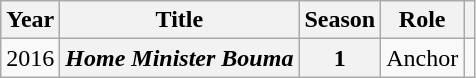<table class="wikitable">
<tr>
<th>Year</th>
<th>Title</th>
<th>Season</th>
<th>Role</th>
<th></th>
</tr>
<tr>
<td>2016</td>
<th scope="row"><em>Home Minister Bouma</em></th>
<th scope="row">1</th>
<td>Anchor</td>
<td></td>
</tr>
</table>
